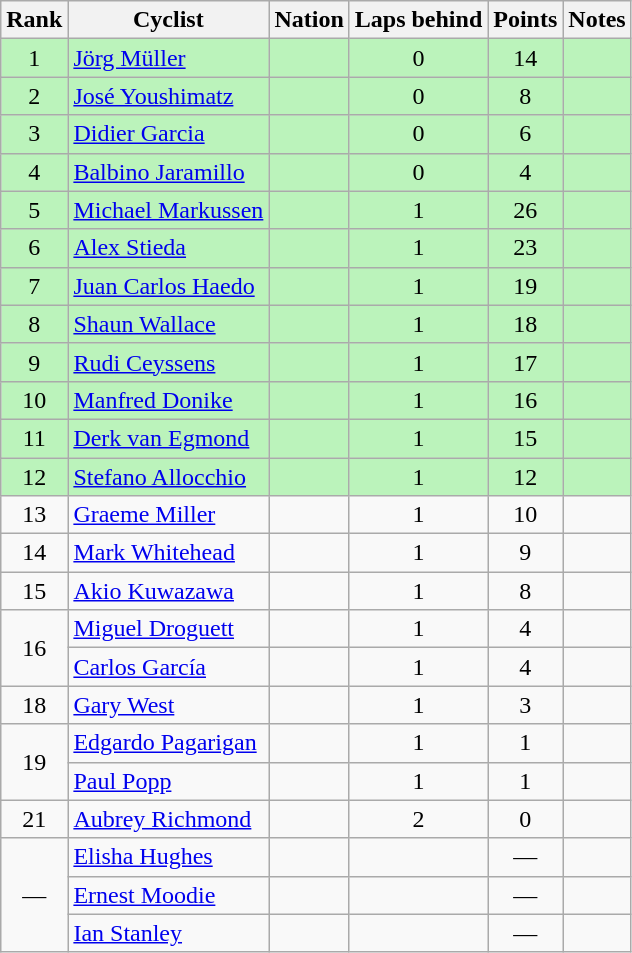<table class="wikitable sortable" style="text-align:center">
<tr>
<th>Rank</th>
<th>Cyclist</th>
<th>Nation</th>
<th>Laps behind</th>
<th>Points</th>
<th>Notes</th>
</tr>
<tr bgcolor=bbf3bb>
<td>1</td>
<td align=left><a href='#'>Jörg Müller</a></td>
<td align=left></td>
<td>0</td>
<td>14</td>
<td></td>
</tr>
<tr bgcolor=bbf3bb>
<td>2</td>
<td align=left><a href='#'>José Youshimatz</a></td>
<td align=left></td>
<td>0</td>
<td>8</td>
<td></td>
</tr>
<tr bgcolor=bbf3bb>
<td>3</td>
<td align=left><a href='#'>Didier Garcia</a></td>
<td align=left></td>
<td>0</td>
<td>6</td>
<td></td>
</tr>
<tr bgcolor=bbf3bb>
<td>4</td>
<td align=left><a href='#'>Balbino Jaramillo</a></td>
<td align=left></td>
<td>0</td>
<td>4</td>
<td></td>
</tr>
<tr bgcolor=bbf3bb>
<td>5</td>
<td align=left><a href='#'>Michael Markussen</a></td>
<td align=left></td>
<td>1</td>
<td>26</td>
<td></td>
</tr>
<tr bgcolor=bbf3bb>
<td>6</td>
<td align=left><a href='#'>Alex Stieda</a></td>
<td align=left></td>
<td>1</td>
<td>23</td>
<td></td>
</tr>
<tr bgcolor=bbf3bb>
<td>7</td>
<td align=left><a href='#'>Juan Carlos Haedo</a></td>
<td align=left></td>
<td>1</td>
<td>19</td>
<td></td>
</tr>
<tr bgcolor=bbf3bb>
<td>8</td>
<td align=left><a href='#'>Shaun Wallace</a></td>
<td align=left></td>
<td>1</td>
<td>18</td>
<td></td>
</tr>
<tr bgcolor=bbf3bb>
<td>9</td>
<td align=left><a href='#'>Rudi Ceyssens</a></td>
<td align=left></td>
<td>1</td>
<td>17</td>
<td></td>
</tr>
<tr bgcolor=bbf3bb>
<td>10</td>
<td align=left><a href='#'>Manfred Donike</a></td>
<td align=left></td>
<td>1</td>
<td>16</td>
<td></td>
</tr>
<tr bgcolor=bbf3bb>
<td>11</td>
<td align=left><a href='#'>Derk van Egmond</a></td>
<td align=left></td>
<td>1</td>
<td>15</td>
<td></td>
</tr>
<tr bgcolor=bbf3bb>
<td>12</td>
<td align=left><a href='#'>Stefano Allocchio</a></td>
<td align=left></td>
<td>1</td>
<td>12</td>
<td></td>
</tr>
<tr>
<td>13</td>
<td align=left><a href='#'>Graeme Miller</a></td>
<td align=left></td>
<td>1</td>
<td>10</td>
<td></td>
</tr>
<tr>
<td>14</td>
<td align=left><a href='#'>Mark Whitehead</a></td>
<td align=left></td>
<td>1</td>
<td>9</td>
<td></td>
</tr>
<tr>
<td>15</td>
<td align=left><a href='#'>Akio Kuwazawa</a></td>
<td align=left></td>
<td>1</td>
<td>8</td>
<td></td>
</tr>
<tr>
<td rowspan=2>16</td>
<td align=left><a href='#'>Miguel Droguett</a></td>
<td align=left></td>
<td>1</td>
<td>4</td>
<td></td>
</tr>
<tr>
<td align=left><a href='#'>Carlos García</a></td>
<td align=left></td>
<td>1</td>
<td>4</td>
<td></td>
</tr>
<tr>
<td>18</td>
<td align=left><a href='#'>Gary West</a></td>
<td align=left></td>
<td>1</td>
<td>3</td>
<td></td>
</tr>
<tr>
<td rowspan=2>19</td>
<td align=left><a href='#'>Edgardo Pagarigan</a></td>
<td align=left></td>
<td>1</td>
<td>1</td>
<td></td>
</tr>
<tr>
<td align=left><a href='#'>Paul Popp</a></td>
<td align=left></td>
<td>1</td>
<td>1</td>
<td></td>
</tr>
<tr>
<td>21</td>
<td align=left><a href='#'>Aubrey Richmond</a></td>
<td align=left></td>
<td>2</td>
<td>0</td>
<td></td>
</tr>
<tr>
<td rowspan=3 data-sort-value=22>—</td>
<td align=left><a href='#'>Elisha Hughes</a></td>
<td align=left></td>
<td data-sort-value=9></td>
<td data-sort-value=0>—</td>
<td></td>
</tr>
<tr>
<td align=left><a href='#'>Ernest Moodie</a></td>
<td align=left></td>
<td data-sort-value=9></td>
<td data-sort-value=0>—</td>
<td></td>
</tr>
<tr>
<td align=left><a href='#'>Ian Stanley</a></td>
<td align=left></td>
<td data-sort-value=9></td>
<td data-sort-value=0>—</td>
<td></td>
</tr>
</table>
